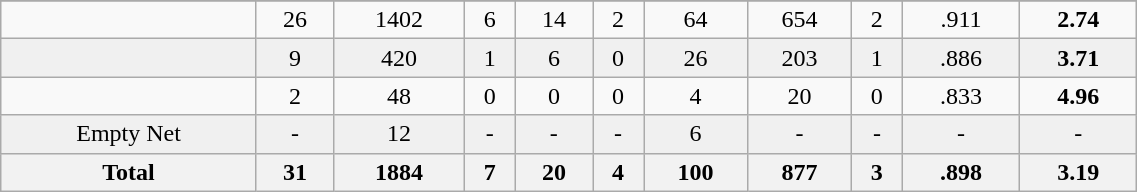<table class="wikitable sortable" width =60%>
<tr align="center">
</tr>
<tr align="center" bgcolor="">
<td></td>
<td>26</td>
<td>1402</td>
<td>6</td>
<td>14</td>
<td>2</td>
<td>64</td>
<td>654</td>
<td>2</td>
<td>.911</td>
<td><strong>2.74</strong></td>
</tr>
<tr align="center" bgcolor="f0f0f0">
<td></td>
<td>9</td>
<td>420</td>
<td>1</td>
<td>6</td>
<td>0</td>
<td>26</td>
<td>203</td>
<td>1</td>
<td>.886</td>
<td><strong>3.71</strong></td>
</tr>
<tr align="center" bgcolor="">
<td></td>
<td>2</td>
<td>48</td>
<td>0</td>
<td>0</td>
<td>0</td>
<td>4</td>
<td>20</td>
<td>0</td>
<td>.833</td>
<td><strong>4.96</strong></td>
</tr>
<tr align="center" bgcolor="f0f0f0">
<td>Empty Net</td>
<td>-</td>
<td>12</td>
<td>-</td>
<td>-</td>
<td>-</td>
<td>6</td>
<td>-</td>
<td>-</td>
<td>-</td>
<td>-</td>
</tr>
<tr>
<th>Total</th>
<th>31</th>
<th>1884</th>
<th>7</th>
<th>20</th>
<th>4</th>
<th>100</th>
<th>877</th>
<th>3</th>
<th>.898</th>
<th>3.19</th>
</tr>
</table>
